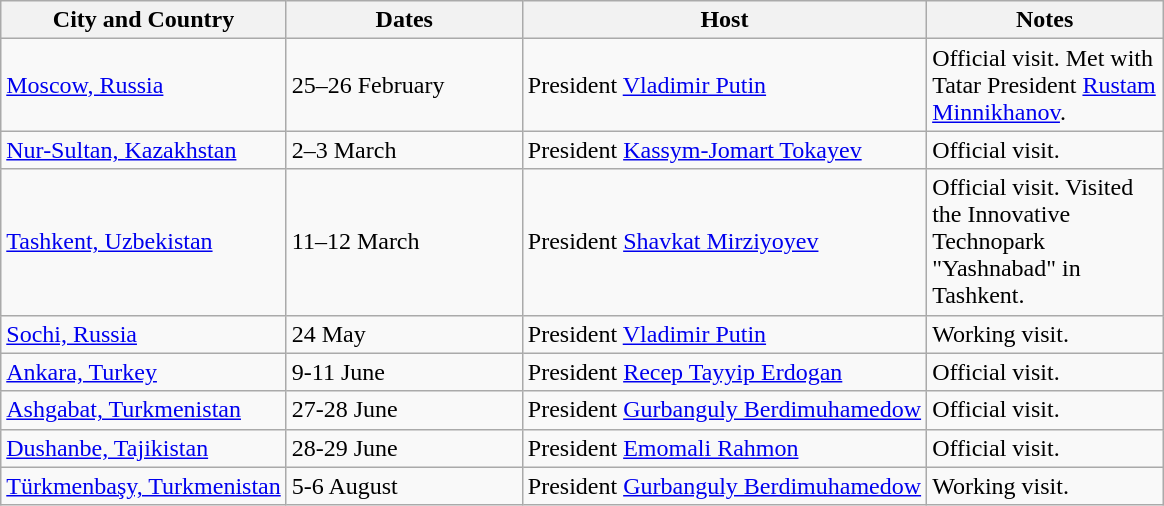<table class="wikitable ">
<tr>
<th rowspan="1">City and Country</th>
<th rowspan="1" align="center" width="150">Dates</th>
<th colspan="1" align="center">Host</th>
<th rowspan="1" align="center" width="150">Notes</th>
</tr>
<tr>
<td><a href='#'>Moscow, Russia</a></td>
<td>25–26 February</td>
<td>President <a href='#'>Vladimir Putin</a></td>
<td>Official visit. Met with Tatar President <a href='#'>Rustam Minnikhanov</a>.</td>
</tr>
<tr>
<td><a href='#'>Nur-Sultan, Kazakhstan</a></td>
<td>2–3 March</td>
<td>President <a href='#'>Kassym-Jomart Tokayev</a></td>
<td>Official visit.</td>
</tr>
<tr>
<td><a href='#'>Tashkent, Uzbekistan</a></td>
<td>11–12 March</td>
<td>President <a href='#'>Shavkat Mirziyoyev</a></td>
<td>Official visit. Visited the Innovative Technopark "Yashnabad" in Tashkent.</td>
</tr>
<tr>
<td><a href='#'>Sochi, Russia</a></td>
<td>24 May</td>
<td>President <a href='#'>Vladimir Putin</a></td>
<td>Working visit.</td>
</tr>
<tr>
<td><a href='#'>Ankara, Turkey</a></td>
<td>9-11 June</td>
<td>President <a href='#'>Recep Tayyip Erdogan</a></td>
<td>Official visit.</td>
</tr>
<tr>
<td><a href='#'>Ashgabat, Turkmenistan</a></td>
<td>27-28 June</td>
<td>President <a href='#'>Gurbanguly Berdimuhamedow</a></td>
<td>Official visit.</td>
</tr>
<tr>
<td><a href='#'>Dushanbe, Tajikistan</a></td>
<td>28-29 June</td>
<td>President <a href='#'>Emomali Rahmon</a></td>
<td>Official visit.</td>
</tr>
<tr>
<td><a href='#'>Türkmenbaşy, Turkmenistan</a></td>
<td>5-6 August</td>
<td>President <a href='#'>Gurbanguly Berdimuhamedow</a></td>
<td>Working visit.</td>
</tr>
</table>
